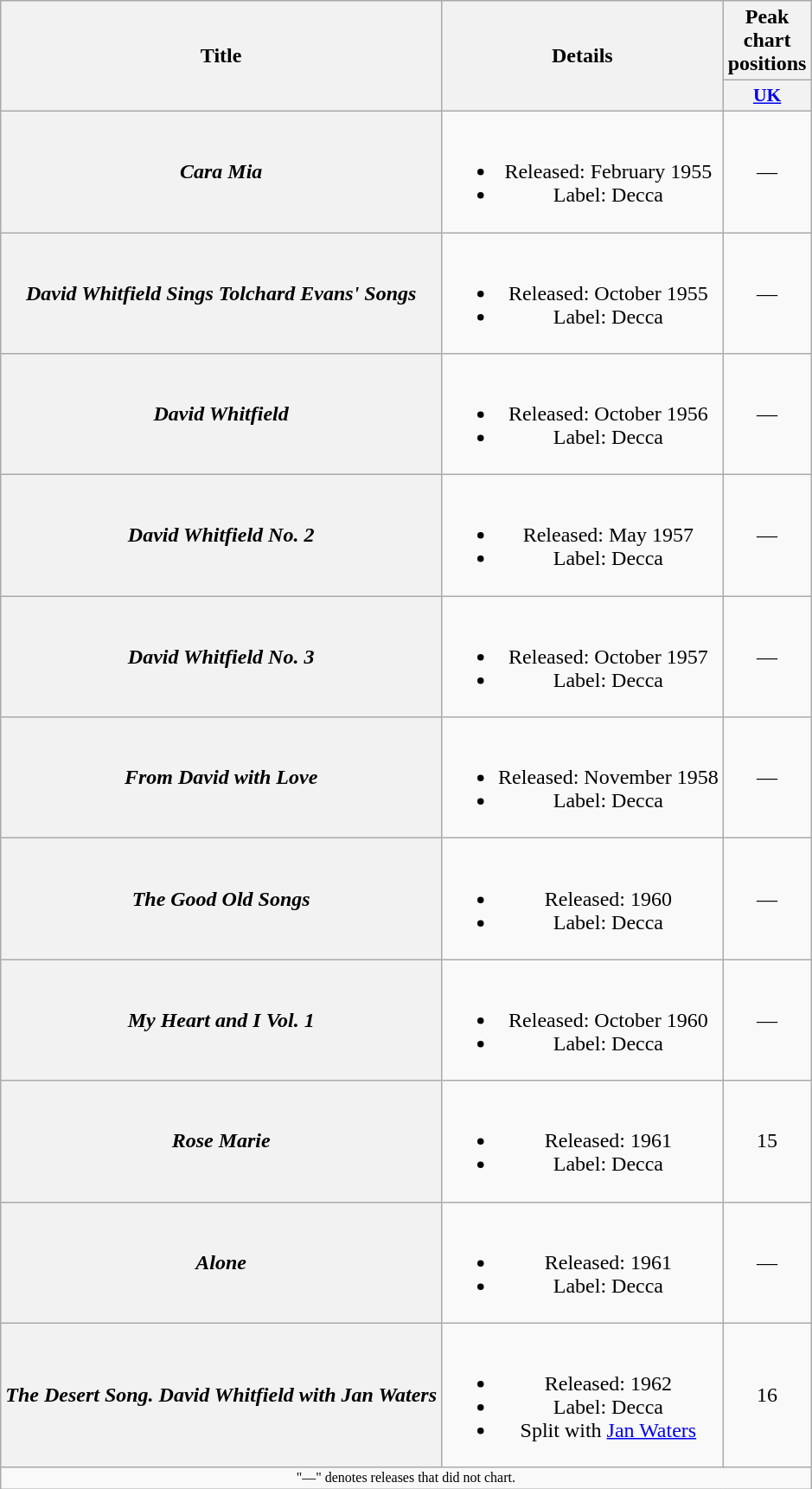<table class="wikitable plainrowheaders" style="text-align:center;">
<tr>
<th rowspan="2" scope="col">Title</th>
<th rowspan="2" scope="col">Details</th>
<th>Peak chart<br>positions</th>
</tr>
<tr>
<th scope="col" style="width:2em;font-size:90%;"><a href='#'>UK</a><br></th>
</tr>
<tr>
<th scope="row"><em>Cara Mia</em></th>
<td><br><ul><li>Released: February 1955</li><li>Label: Decca</li></ul></td>
<td>—</td>
</tr>
<tr>
<th scope="row"><em>David Whitfield Sings Tolchard Evans' Songs</em></th>
<td><br><ul><li>Released: October 1955</li><li>Label: Decca</li></ul></td>
<td>—</td>
</tr>
<tr>
<th scope="row"><em>David Whitfield</em></th>
<td><br><ul><li>Released: October 1956</li><li>Label: Decca</li></ul></td>
<td>—</td>
</tr>
<tr>
<th scope="row"><em>David Whitfield No. 2</em></th>
<td><br><ul><li>Released: May 1957</li><li>Label: Decca</li></ul></td>
<td>—</td>
</tr>
<tr>
<th scope="row"><em>David Whitfield No. 3</em></th>
<td><br><ul><li>Released: October 1957</li><li>Label: Decca</li></ul></td>
<td>—</td>
</tr>
<tr>
<th scope="row"><em>From David with Love</em></th>
<td><br><ul><li>Released: November 1958</li><li>Label: Decca</li></ul></td>
<td>—</td>
</tr>
<tr>
<th scope="row"><em>The Good Old Songs</em></th>
<td><br><ul><li>Released: 1960</li><li>Label: Decca</li></ul></td>
<td>—</td>
</tr>
<tr>
<th scope="row"><em>My Heart and I Vol. 1</em></th>
<td><br><ul><li>Released: October 1960</li><li>Label: Decca</li></ul></td>
<td>—</td>
</tr>
<tr>
<th scope="row"><em>Rose Marie</em></th>
<td><br><ul><li>Released: 1961</li><li>Label: Decca</li></ul></td>
<td>15</td>
</tr>
<tr>
<th scope="row"><em>Alone</em></th>
<td><br><ul><li>Released: 1961</li><li>Label: Decca</li></ul></td>
<td>—</td>
</tr>
<tr>
<th scope="row"><em>The Desert Song. David Whitfield with Jan Waters</em></th>
<td><br><ul><li>Released: 1962</li><li>Label: Decca</li><li>Split with <a href='#'>Jan Waters</a></li></ul></td>
<td>16</td>
</tr>
<tr>
<td colspan="3" style="font-size:8pt">"—" denotes releases that did not chart.</td>
</tr>
</table>
